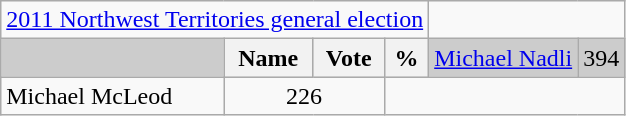<table class="wikitable">
<tr>
<td colspan=4 align=center><a href='#'>2011 Northwest Territories general election</a></td>
</tr>
<tr bgcolor="CCCCCC">
<td></td>
<th>Name</th>
<th>Vote</th>
<th>%<br></th>
<td><a href='#'>Michael Nadli</a></td>
<td colspan="2" align=center>394</td>
</tr>
<tr>
<td>Michael McLeod</td>
<td colspan="2" align=center>226</td>
</tr>
</table>
